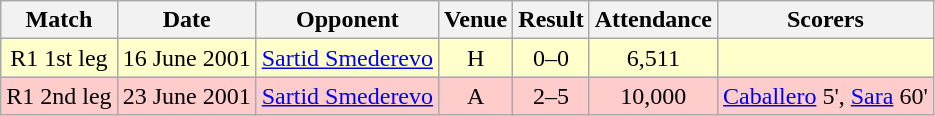<table class="wikitable" style="font-size:100%; text-align:center">
<tr>
<th>Match</th>
<th>Date</th>
<th>Opponent</th>
<th>Venue</th>
<th>Result</th>
<th>Attendance</th>
<th>Scorers</th>
</tr>
<tr style="background: #FFFFCC;">
<td>R1 1st leg</td>
<td>16 June 2001</td>
<td><a href='#'>Sartid Smederevo</a></td>
<td>H</td>
<td>0–0</td>
<td>6,511</td>
<td></td>
</tr>
<tr style="background: #FFCCCC;">
<td>R1 2nd leg</td>
<td>23 June 2001</td>
<td><a href='#'>Sartid Smederevo</a></td>
<td>A</td>
<td>2–5</td>
<td>10,000</td>
<td><a href='#'>Caballero</a> 5', <a href='#'>Sara</a> 60'</td>
</tr>
</table>
